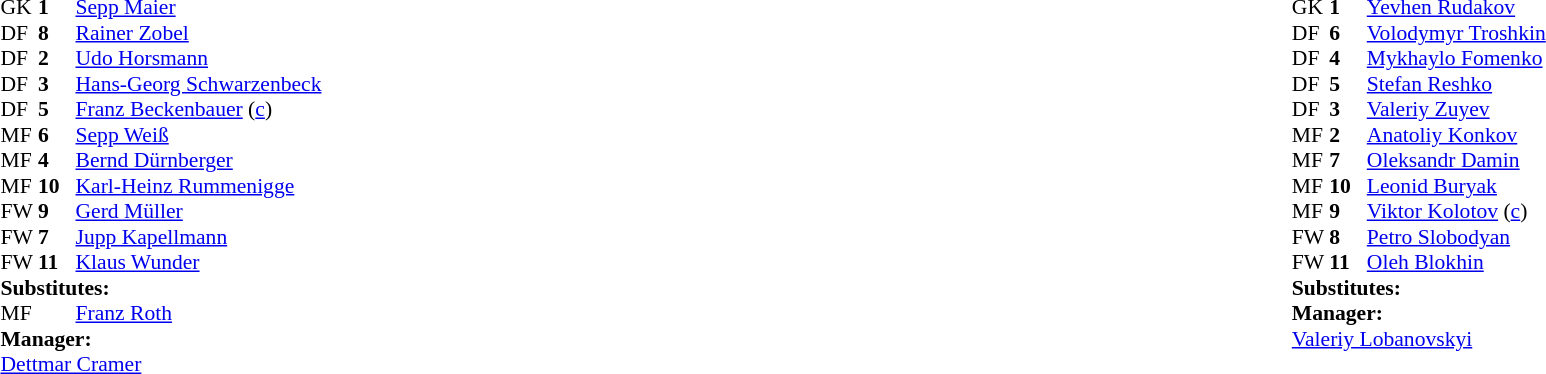<table width="100%">
<tr>
<td valign="top" width="50%"><br><table style="font-size: 90%" cellspacing="0" cellpadding="0">
<tr>
<td colspan="4"></td>
</tr>
<tr>
<th width=25></th>
<th width=25></th>
</tr>
<tr>
<td>GK</td>
<td><strong>1</strong></td>
<td> <a href='#'>Sepp Maier</a></td>
</tr>
<tr>
<td>DF</td>
<td><strong>8</strong></td>
<td> <a href='#'>Rainer Zobel</a></td>
</tr>
<tr>
<td>DF</td>
<td><strong>2</strong></td>
<td> <a href='#'>Udo Horsmann</a></td>
</tr>
<tr>
<td>DF</td>
<td><strong>3</strong></td>
<td> <a href='#'>Hans-Georg Schwarzenbeck</a></td>
</tr>
<tr>
<td>DF</td>
<td><strong>5</strong></td>
<td> <a href='#'>Franz Beckenbauer</a> (<a href='#'>c</a>)</td>
</tr>
<tr>
<td>MF</td>
<td><strong>6</strong></td>
<td> <a href='#'>Sepp Weiß</a></td>
</tr>
<tr>
<td>MF</td>
<td><strong>4</strong></td>
<td> <a href='#'>Bernd Dürnberger</a></td>
<td></td>
<td></td>
</tr>
<tr>
<td>MF</td>
<td><strong>10</strong></td>
<td> <a href='#'>Karl-Heinz Rummenigge</a></td>
</tr>
<tr>
<td>FW</td>
<td><strong>9</strong></td>
<td> <a href='#'>Gerd Müller</a></td>
</tr>
<tr>
<td>FW</td>
<td><strong>7</strong></td>
<td> <a href='#'>Jupp Kapellmann</a></td>
</tr>
<tr>
<td>FW</td>
<td><strong>11</strong></td>
<td> <a href='#'>Klaus Wunder</a></td>
</tr>
<tr>
<td colspan=3><strong>Substitutes:</strong></td>
</tr>
<tr>
<td>MF</td>
<td><strong> </strong></td>
<td> <a href='#'>Franz Roth</a></td>
<td></td>
<td></td>
</tr>
<tr>
<td colspan=3><strong>Manager:</strong></td>
</tr>
<tr>
<td colspan=4> <a href='#'>Dettmar Cramer</a></td>
</tr>
</table>
</td>
<td valign="top"></td>
<td valign="top" width="50%"><br><table style="font-size:90%" cellspacing="0" cellpadding="0" align=center>
<tr>
<td colspan="4"></td>
</tr>
<tr>
<th width=25></th>
<th width=25></th>
</tr>
<tr>
<td>GK</td>
<td><strong>1</strong></td>
<td> <a href='#'>Yevhen Rudakov</a></td>
</tr>
<tr>
<td>DF</td>
<td><strong>6</strong></td>
<td> <a href='#'>Volodymyr Troshkin</a></td>
</tr>
<tr>
<td>DF</td>
<td><strong>4</strong></td>
<td> <a href='#'>Mykhaylo Fomenko</a></td>
</tr>
<tr>
<td>DF</td>
<td><strong>5</strong></td>
<td> <a href='#'>Stefan Reshko</a></td>
</tr>
<tr>
<td>DF</td>
<td><strong>3</strong></td>
<td> <a href='#'>Valeriy Zuyev</a></td>
</tr>
<tr>
<td>MF</td>
<td><strong>2</strong></td>
<td> <a href='#'>Anatoliy Konkov</a></td>
</tr>
<tr>
<td>MF</td>
<td><strong>7</strong></td>
<td> <a href='#'>Oleksandr Damin</a></td>
</tr>
<tr>
<td>MF</td>
<td><strong>10</strong></td>
<td> <a href='#'>Leonid Buryak</a></td>
</tr>
<tr>
<td>MF</td>
<td><strong>9</strong></td>
<td> <a href='#'>Viktor Kolotov</a> (<a href='#'>c</a>)</td>
</tr>
<tr>
<td>FW</td>
<td><strong>8</strong></td>
<td> <a href='#'>Petro Slobodyan</a></td>
</tr>
<tr>
<td>FW</td>
<td><strong>11</strong></td>
<td> <a href='#'>Oleh Blokhin</a></td>
</tr>
<tr>
<td colspan=3><strong>Substitutes:</strong></td>
</tr>
<tr>
<td colspan=3><strong>Manager:</strong></td>
</tr>
<tr>
<td colspan=4> <a href='#'>Valeriy Lobanovskyi</a></td>
</tr>
</table>
</td>
</tr>
</table>
